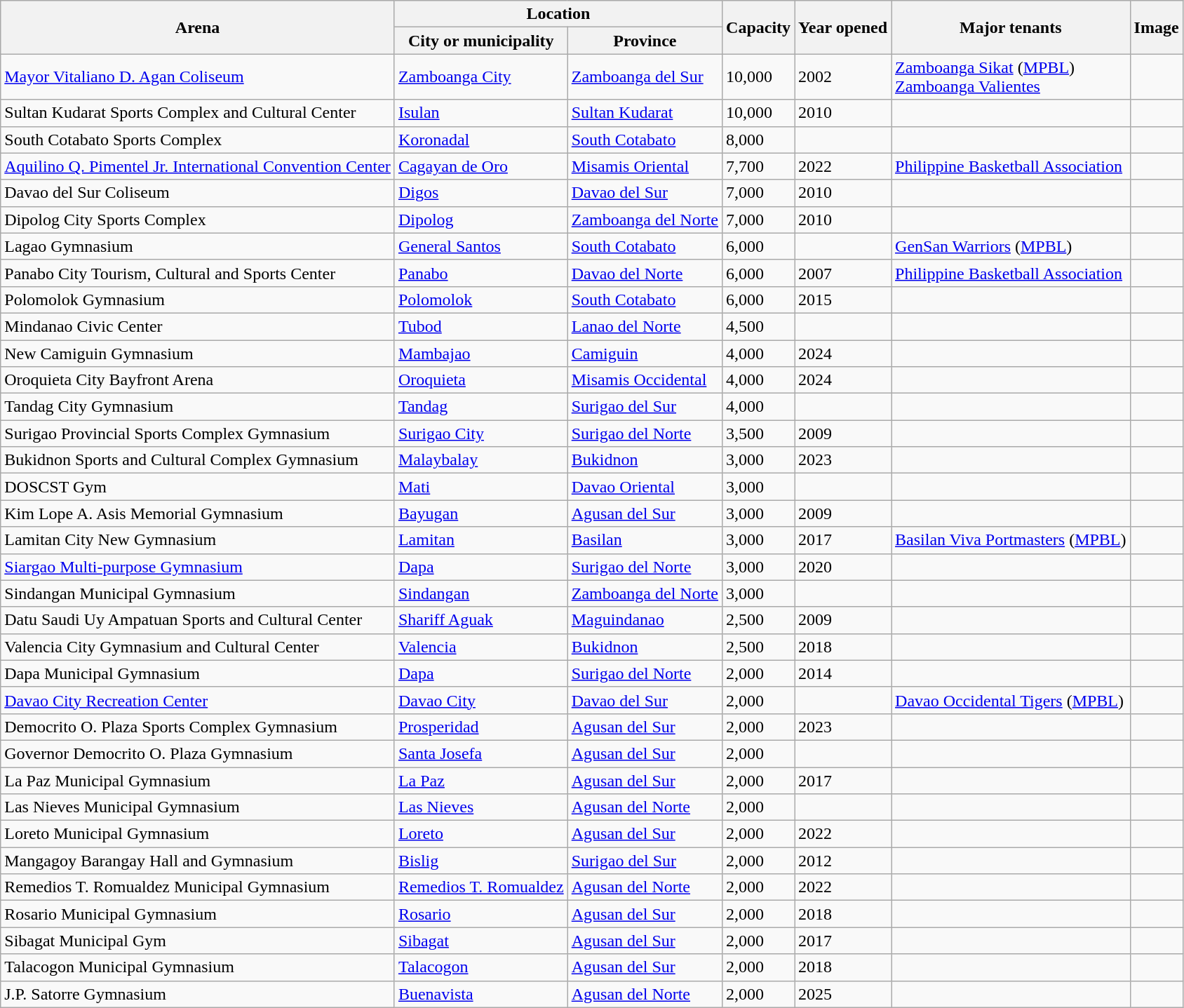<table class="wikitable sortable">
<tr>
<th rowspan=2>Arena</th>
<th colspan=2>Location</th>
<th rowspan=2>Capacity</th>
<th rowspan=2>Year opened</th>
<th rowspan=2>Major tenants</th>
<th rowspan=2>Image</th>
</tr>
<tr>
<th>City or municipality</th>
<th>Province</th>
</tr>
<tr>
<td><a href='#'>Mayor Vitaliano D. Agan Coliseum</a></td>
<td><a href='#'>Zamboanga City</a></td>
<td><a href='#'>Zamboanga del Sur</a></td>
<td>10,000</td>
<td>2002</td>
<td><a href='#'>Zamboanga Sikat</a> (<a href='#'>MPBL</a>) <br> <a href='#'>Zamboanga Valientes</a></td>
<td></td>
</tr>
<tr>
<td>Sultan Kudarat Sports Complex and Cultural Center</td>
<td><a href='#'>Isulan</a></td>
<td><a href='#'>Sultan Kudarat</a></td>
<td>10,000</td>
<td>2010</td>
<td></td>
<td></td>
</tr>
<tr>
<td>South Cotabato Sports Complex</td>
<td><a href='#'>Koronadal</a></td>
<td><a href='#'>South Cotabato</a></td>
<td>8,000</td>
<td></td>
<td></td>
<td></td>
</tr>
<tr>
<td><a href='#'>Aquilino Q. Pimentel Jr. International Convention Center</a></td>
<td><a href='#'>Cagayan de Oro</a></td>
<td><a href='#'>Misamis Oriental</a></td>
<td>7,700</td>
<td>2022</td>
<td><a href='#'>Philippine Basketball Association</a></td>
<td></td>
</tr>
<tr>
<td>Davao del Sur Coliseum</td>
<td><a href='#'>Digos</a></td>
<td><a href='#'>Davao del Sur</a></td>
<td>7,000</td>
<td>2010</td>
<td></td>
<td></td>
</tr>
<tr>
<td>Dipolog City Sports Complex</td>
<td><a href='#'>Dipolog</a></td>
<td><a href='#'>Zamboanga del Norte</a></td>
<td>7,000</td>
<td>2010</td>
<td></td>
<td></td>
</tr>
<tr>
<td>Lagao Gymnasium</td>
<td><a href='#'>General Santos</a></td>
<td><a href='#'>South Cotabato</a></td>
<td>6,000</td>
<td></td>
<td><a href='#'>GenSan Warriors</a> (<a href='#'>MPBL</a>)</td>
</tr>
<tr>
<td>Panabo City Tourism, Cultural and Sports Center</td>
<td><a href='#'>Panabo</a></td>
<td><a href='#'>Davao del Norte</a></td>
<td>6,000</td>
<td>2007</td>
<td><a href='#'>Philippine Basketball Association</a></td>
<td></td>
</tr>
<tr>
<td>Polomolok Gymnasium</td>
<td><a href='#'>Polomolok</a></td>
<td><a href='#'>South Cotabato</a></td>
<td>6,000</td>
<td>2015</td>
<td></td>
<td></td>
</tr>
<tr>
<td>Mindanao Civic Center</td>
<td><a href='#'>Tubod</a></td>
<td><a href='#'>Lanao del Norte</a></td>
<td>4,500</td>
<td></td>
<td></td>
<td></td>
</tr>
<tr>
<td>New Camiguin Gymnasium</td>
<td><a href='#'>Mambajao</a></td>
<td><a href='#'>Camiguin</a></td>
<td>4,000</td>
<td>2024</td>
<td></td>
<td></td>
</tr>
<tr>
<td>Oroquieta City Bayfront Arena</td>
<td><a href='#'>Oroquieta</a></td>
<td><a href='#'>Misamis Occidental</a></td>
<td>4,000</td>
<td>2024</td>
<td></td>
<td></td>
</tr>
<tr>
<td>Tandag City Gymnasium</td>
<td><a href='#'>Tandag</a></td>
<td><a href='#'>Surigao del Sur</a></td>
<td>4,000</td>
<td></td>
<td></td>
<td></td>
</tr>
<tr>
<td>Surigao Provincial Sports Complex Gymnasium</td>
<td><a href='#'>Surigao City</a></td>
<td><a href='#'>Surigao del Norte</a></td>
<td>3,500</td>
<td>2009</td>
<td></td>
<td></td>
</tr>
<tr>
<td>Bukidnon Sports and Cultural Complex Gymnasium</td>
<td><a href='#'>Malaybalay</a></td>
<td><a href='#'>Bukidnon</a></td>
<td>3,000</td>
<td>2023</td>
<td></td>
<td></td>
</tr>
<tr>
<td>DOSCST Gym</td>
<td><a href='#'>Mati</a></td>
<td><a href='#'>Davao Oriental</a></td>
<td>3,000</td>
<td></td>
<td></td>
<td></td>
</tr>
<tr>
<td>Kim Lope A. Asis Memorial Gymnasium</td>
<td><a href='#'>Bayugan</a></td>
<td><a href='#'>Agusan del Sur</a></td>
<td>3,000</td>
<td>2009</td>
<td></td>
<td></td>
</tr>
<tr>
<td>Lamitan City New Gymnasium</td>
<td><a href='#'>Lamitan</a></td>
<td><a href='#'>Basilan</a></td>
<td>3,000</td>
<td>2017</td>
<td><a href='#'>Basilan Viva Portmasters</a> (<a href='#'>MPBL</a>)</td>
<td></td>
</tr>
<tr>
<td><a href='#'>Siargao Multi-purpose Gymnasium</a></td>
<td><a href='#'>Dapa</a></td>
<td><a href='#'>Surigao del Norte</a></td>
<td>3,000</td>
<td>2020</td>
<td></td>
</tr>
<tr>
<td>Sindangan Municipal Gymnasium</td>
<td><a href='#'>Sindangan</a></td>
<td><a href='#'>Zamboanga del Norte</a></td>
<td>3,000</td>
<td></td>
<td></td>
<td></td>
</tr>
<tr>
<td>Datu Saudi Uy Ampatuan Sports and Cultural Center</td>
<td><a href='#'>Shariff Aguak</a></td>
<td><a href='#'>Maguindanao</a></td>
<td>2,500</td>
<td>2009</td>
<td></td>
<td></td>
</tr>
<tr>
<td>Valencia City Gymnasium and Cultural Center</td>
<td><a href='#'>Valencia</a></td>
<td><a href='#'>Bukidnon</a></td>
<td>2,500</td>
<td>2018</td>
<td></td>
<td></td>
</tr>
<tr>
<td>Dapa Municipal Gymnasium</td>
<td><a href='#'>Dapa</a></td>
<td><a href='#'>Surigao del Norte</a></td>
<td>2,000</td>
<td>2014</td>
<td></td>
<td></td>
</tr>
<tr>
<td><a href='#'>Davao City Recreation Center</a></td>
<td><a href='#'>Davao City</a></td>
<td><a href='#'>Davao del Sur</a></td>
<td>2,000</td>
<td></td>
<td><a href='#'>Davao Occidental Tigers</a> (<a href='#'>MPBL</a>)</td>
<td></td>
</tr>
<tr>
<td>Democrito O. Plaza Sports Complex Gymnasium</td>
<td><a href='#'>Prosperidad</a></td>
<td><a href='#'>Agusan del Sur</a></td>
<td>2,000</td>
<td>2023</td>
<td></td>
<td></td>
</tr>
<tr>
<td>Governor Democrito O. Plaza Gymnasium</td>
<td><a href='#'>Santa Josefa</a></td>
<td><a href='#'>Agusan del Sur</a></td>
<td>2,000</td>
<td></td>
<td></td>
<td></td>
</tr>
<tr>
<td>La Paz Municipal Gymnasium</td>
<td><a href='#'>La Paz</a></td>
<td><a href='#'>Agusan del Sur</a></td>
<td>2,000</td>
<td>2017</td>
<td></td>
<td></td>
</tr>
<tr>
<td>Las Nieves Municipal Gymnasium</td>
<td><a href='#'>Las Nieves</a></td>
<td><a href='#'>Agusan del Norte</a></td>
<td>2,000</td>
<td></td>
<td></td>
<td></td>
</tr>
<tr>
<td>Loreto Municipal Gymnasium</td>
<td><a href='#'>Loreto</a></td>
<td><a href='#'>Agusan del Sur</a></td>
<td>2,000</td>
<td>2022</td>
<td></td>
<td></td>
</tr>
<tr>
<td>Mangagoy Barangay Hall and Gymnasium</td>
<td><a href='#'>Bislig</a></td>
<td><a href='#'>Surigao del Sur</a></td>
<td>2,000</td>
<td>2012</td>
<td></td>
<td></td>
</tr>
<tr>
<td>Remedios T. Romualdez Municipal Gymnasium</td>
<td><a href='#'>Remedios T. Romualdez</a></td>
<td><a href='#'>Agusan del Norte</a></td>
<td>2,000</td>
<td>2022</td>
<td></td>
<td></td>
</tr>
<tr>
<td>Rosario Municipal Gymnasium</td>
<td><a href='#'>Rosario</a></td>
<td><a href='#'>Agusan del Sur</a></td>
<td>2,000</td>
<td>2018</td>
<td></td>
<td></td>
</tr>
<tr>
<td>Sibagat Municipal Gym</td>
<td><a href='#'>Sibagat</a></td>
<td><a href='#'>Agusan del Sur</a></td>
<td>2,000</td>
<td>2017</td>
<td></td>
<td></td>
</tr>
<tr>
<td>Talacogon Municipal Gymnasium</td>
<td><a href='#'>Talacogon</a></td>
<td><a href='#'>Agusan del Sur</a></td>
<td>2,000</td>
<td>2018</td>
<td></td>
<td></td>
</tr>
<tr>
<td>J.P. Satorre Gymnasium</td>
<td><a href='#'>Buenavista</a></td>
<td><a href='#'>Agusan del Norte</a></td>
<td>2,000</td>
<td>2025</td>
<td></td>
<td></td>
</tr>
</table>
